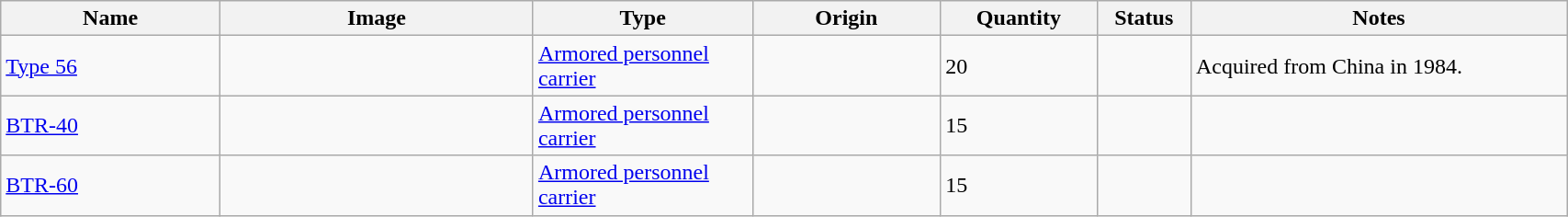<table class="wikitable" style="width:90%;">
<tr>
<th width=14%>Name</th>
<th width=20%>Image</th>
<th width=14%>Type</th>
<th width=12%>Origin</th>
<th width=10%>Quantity</th>
<th width=06%>Status</th>
<th width=24%>Notes</th>
</tr>
<tr>
<td><a href='#'>Type 56</a></td>
<td></td>
<td><a href='#'>Armored personnel carrier</a></td>
<td><br></td>
<td>20</td>
<td></td>
<td>Acquired from China in 1984.</td>
</tr>
<tr>
<td><a href='#'>BTR-40</a></td>
<td></td>
<td><a href='#'>Armored personnel carrier</a></td>
<td></td>
<td>15</td>
<td></td>
<td></td>
</tr>
<tr>
<td><a href='#'>BTR-60</a></td>
<td></td>
<td><a href='#'>Armored personnel carrier</a></td>
<td></td>
<td>15</td>
<td></td>
<td></td>
</tr>
</table>
